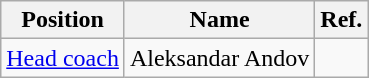<table class="wikitable">
<tr>
<th>Position</th>
<th>Name</th>
<th>Ref.</th>
</tr>
<tr>
<td><a href='#'>Head coach</a></td>
<td>Aleksandar Andov</td>
<td><br></td>
</tr>
</table>
